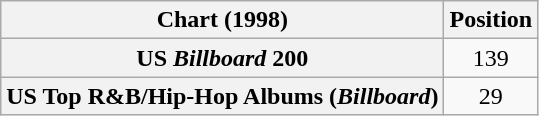<table class="wikitable sortable plainrowheaders">
<tr>
<th scope="col">Chart (1998)</th>
<th scope="col">Position</th>
</tr>
<tr>
<th scope="row">US <em>Billboard</em> 200</th>
<td style="text-align:center;">139</td>
</tr>
<tr>
<th scope="row">US Top R&B/Hip-Hop Albums (<em>Billboard</em>)</th>
<td style="text-align:center;">29</td>
</tr>
</table>
